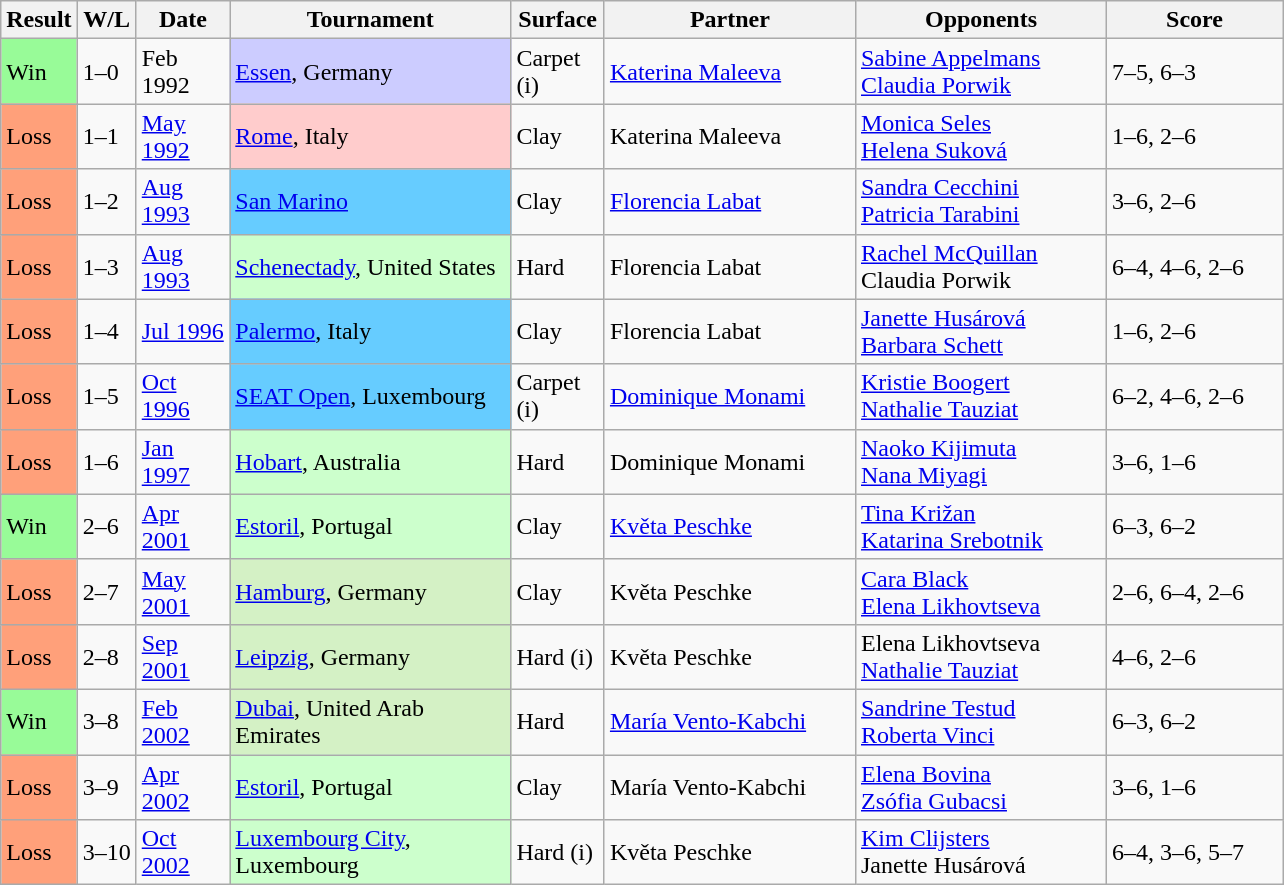<table class="sortable wikitable">
<tr>
<th>Result</th>
<th class="unsortable">W/L</th>
<th style="width:55px">Date</th>
<th style="width:180px">Tournament</th>
<th style="width:55px">Surface</th>
<th style="width:160px">Partner</th>
<th style="width:160px">Opponents</th>
<th style="width:110px" class="unsortable">Score</th>
</tr>
<tr>
<td style="background:#98fb98;">Win</td>
<td>1–0</td>
<td>Feb 1992</td>
<td style="background:#ccccff;"><a href='#'>Essen</a>, Germany</td>
<td>Carpet (i)</td>
<td> <a href='#'>Katerina Maleeva</a></td>
<td> <a href='#'>Sabine Appelmans</a> <br>  <a href='#'>Claudia Porwik</a></td>
<td>7–5, 6–3</td>
</tr>
<tr>
<td style="background:#ffa07a;">Loss</td>
<td>1–1</td>
<td><a href='#'>May 1992</a></td>
<td style="background:#ffcccc;"><a href='#'>Rome</a>, Italy</td>
<td>Clay</td>
<td> Katerina Maleeva</td>
<td> <a href='#'>Monica Seles</a> <br>  <a href='#'>Helena Suková</a></td>
<td>1–6, 2–6</td>
</tr>
<tr>
<td style="background:#ffa07a;">Loss</td>
<td>1–2</td>
<td><a href='#'>Aug 1993</a></td>
<td style="background:#66ccff;"><a href='#'>San Marino</a></td>
<td>Clay</td>
<td> <a href='#'>Florencia Labat</a></td>
<td> <a href='#'>Sandra Cecchini</a> <br>  <a href='#'>Patricia Tarabini</a></td>
<td>3–6, 2–6</td>
</tr>
<tr>
<td style="background:#ffa07a;">Loss</td>
<td>1–3</td>
<td><a href='#'>Aug 1993</a></td>
<td style="background:#ccffcc;"><a href='#'>Schenectady</a>, United States</td>
<td>Hard</td>
<td> Florencia Labat</td>
<td> <a href='#'>Rachel McQuillan</a> <br>  Claudia Porwik</td>
<td>6–4, 4–6, 2–6</td>
</tr>
<tr>
<td style="background:#ffa07a;">Loss</td>
<td>1–4</td>
<td><a href='#'>Jul 1996</a></td>
<td style="background:#66ccff;"><a href='#'>Palermo</a>, Italy</td>
<td>Clay</td>
<td> Florencia Labat</td>
<td> <a href='#'>Janette Husárová</a> <br>  <a href='#'>Barbara Schett</a></td>
<td>1–6, 2–6</td>
</tr>
<tr>
<td style="background:#ffa07a;">Loss</td>
<td>1–5</td>
<td><a href='#'>Oct 1996</a></td>
<td style="background:#66ccff;"><a href='#'>SEAT Open</a>, Luxembourg</td>
<td>Carpet (i)</td>
<td> <a href='#'>Dominique Monami</a></td>
<td> <a href='#'>Kristie Boogert</a> <br>  <a href='#'>Nathalie Tauziat</a></td>
<td>6–2, 4–6, 2–6</td>
</tr>
<tr>
<td style="background:#ffa07a;">Loss</td>
<td>1–6</td>
<td><a href='#'>Jan 1997</a></td>
<td style="background:#ccffcc;"><a href='#'>Hobart</a>, Australia</td>
<td>Hard</td>
<td> Dominique Monami</td>
<td> <a href='#'>Naoko Kijimuta</a> <br>  <a href='#'>Nana Miyagi</a></td>
<td>3–6, 1–6</td>
</tr>
<tr>
<td style="background:#98fb98;">Win</td>
<td>2–6</td>
<td><a href='#'>Apr 2001</a></td>
<td style="background:#ccffcc;"><a href='#'>Estoril</a>, Portugal</td>
<td>Clay</td>
<td> <a href='#'>Květa Peschke</a></td>
<td> <a href='#'>Tina Križan</a> <br>  <a href='#'>Katarina Srebotnik</a></td>
<td>6–3, 6–2</td>
</tr>
<tr>
<td style="background:#ffa07a;">Loss</td>
<td>2–7</td>
<td><a href='#'>May 2001</a></td>
<td style="background:#d4f1c5;"><a href='#'>Hamburg</a>, Germany</td>
<td>Clay</td>
<td> Květa Peschke</td>
<td> <a href='#'>Cara Black</a> <br>  <a href='#'>Elena Likhovtseva</a></td>
<td>2–6, 6–4, 2–6</td>
</tr>
<tr>
<td style="background:#ffa07a;">Loss</td>
<td>2–8</td>
<td><a href='#'>Sep 2001</a></td>
<td style="background:#d4f1c5;"><a href='#'>Leipzig</a>, Germany</td>
<td>Hard (i)</td>
<td> Květa Peschke</td>
<td> Elena Likhovtseva <br>  <a href='#'>Nathalie Tauziat</a></td>
<td>4–6, 2–6</td>
</tr>
<tr>
<td style="background:#98fb98;">Win</td>
<td>3–8</td>
<td><a href='#'>Feb 2002</a></td>
<td style="background:#d4f1c5;"><a href='#'>Dubai</a>, United Arab Emirates</td>
<td>Hard</td>
<td> <a href='#'>María Vento-Kabchi</a></td>
<td> <a href='#'>Sandrine Testud</a> <br>  <a href='#'>Roberta Vinci</a></td>
<td>6–3, 6–2</td>
</tr>
<tr>
<td style="background:#ffa07a;">Loss</td>
<td>3–9</td>
<td><a href='#'>Apr 2002</a></td>
<td style="background:#ccffcc;"><a href='#'>Estoril</a>, Portugal</td>
<td>Clay</td>
<td> María Vento-Kabchi</td>
<td> <a href='#'>Elena Bovina</a> <br>  <a href='#'>Zsófia Gubacsi</a></td>
<td>3–6, 1–6</td>
</tr>
<tr>
<td style="background:#ffa07a;">Loss</td>
<td>3–10</td>
<td><a href='#'>Oct 2002</a></td>
<td style="background:#ccffcc;"><a href='#'>Luxembourg City</a>, Luxembourg</td>
<td>Hard (i)</td>
<td> Květa Peschke</td>
<td> <a href='#'>Kim Clijsters</a> <br>  Janette Husárová</td>
<td>6–4, 3–6, 5–7</td>
</tr>
</table>
